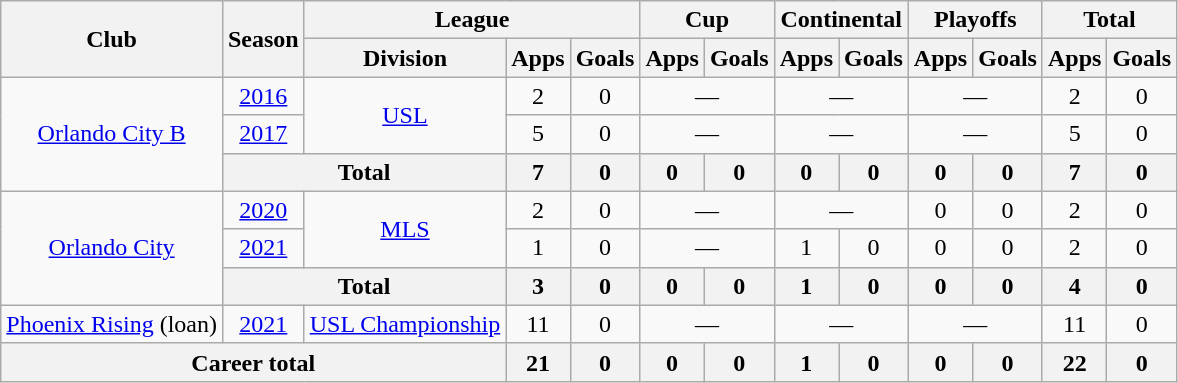<table class="wikitable" style="text-align:center;">
<tr>
<th rowspan="2">Club</th>
<th rowspan="2">Season</th>
<th colspan="3">League</th>
<th colspan="2">Cup</th>
<th colspan="2">Continental</th>
<th colspan="2">Playoffs</th>
<th colspan="2">Total</th>
</tr>
<tr>
<th>Division</th>
<th>Apps</th>
<th>Goals</th>
<th>Apps</th>
<th>Goals</th>
<th>Apps</th>
<th>Goals</th>
<th>Apps</th>
<th>Goals</th>
<th>Apps</th>
<th>Goals</th>
</tr>
<tr>
<td rowspan="3"><a href='#'>Orlando City B</a></td>
<td><a href='#'>2016</a></td>
<td rowspan="2"><a href='#'>USL</a></td>
<td>2</td>
<td>0</td>
<td colspan="2">—</td>
<td colspan="2">—</td>
<td colspan="2">—</td>
<td>2</td>
<td>0</td>
</tr>
<tr>
<td><a href='#'>2017</a></td>
<td>5</td>
<td>0</td>
<td colspan="2">—</td>
<td colspan="2">—</td>
<td colspan="2">—</td>
<td>5</td>
<td>0</td>
</tr>
<tr>
<th colspan="2">Total</th>
<th>7</th>
<th>0</th>
<th>0</th>
<th>0</th>
<th>0</th>
<th>0</th>
<th>0</th>
<th>0</th>
<th>7</th>
<th>0</th>
</tr>
<tr>
<td rowspan="3"><a href='#'>Orlando City</a></td>
<td><a href='#'>2020</a></td>
<td rowspan="2"><a href='#'>MLS</a></td>
<td>2</td>
<td>0</td>
<td colspan="2">—</td>
<td colspan="2">—</td>
<td>0</td>
<td>0</td>
<td>2</td>
<td>0</td>
</tr>
<tr>
<td><a href='#'>2021</a></td>
<td>1</td>
<td>0</td>
<td colspan="2">—</td>
<td>1</td>
<td>0</td>
<td>0</td>
<td>0</td>
<td>2</td>
<td>0</td>
</tr>
<tr>
<th colspan="2">Total</th>
<th>3</th>
<th>0</th>
<th>0</th>
<th>0</th>
<th>1</th>
<th>0</th>
<th>0</th>
<th>0</th>
<th>4</th>
<th>0</th>
</tr>
<tr>
<td><a href='#'>Phoenix Rising</a> (loan)</td>
<td><a href='#'>2021</a></td>
<td><a href='#'>USL Championship</a></td>
<td>11</td>
<td>0</td>
<td colspan="2">—</td>
<td colspan="2">—</td>
<td colspan="2">—</td>
<td>11</td>
<td>0</td>
</tr>
<tr>
<th colspan="3">Career total</th>
<th>21</th>
<th>0</th>
<th>0</th>
<th>0</th>
<th>1</th>
<th>0</th>
<th>0</th>
<th>0</th>
<th>22</th>
<th>0</th>
</tr>
</table>
